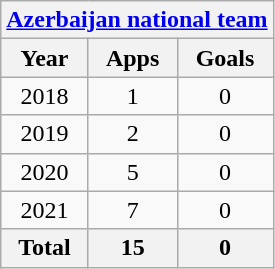<table class="wikitable" style="text-align:center">
<tr>
<th colspan=3><a href='#'>Azerbaijan national team</a></th>
</tr>
<tr>
<th>Year</th>
<th>Apps</th>
<th>Goals</th>
</tr>
<tr>
<td>2018</td>
<td>1</td>
<td>0</td>
</tr>
<tr>
<td>2019</td>
<td>2</td>
<td>0</td>
</tr>
<tr>
<td>2020</td>
<td>5</td>
<td>0</td>
</tr>
<tr>
<td>2021</td>
<td>7</td>
<td>0</td>
</tr>
<tr>
<th>Total</th>
<th>15</th>
<th>0</th>
</tr>
</table>
